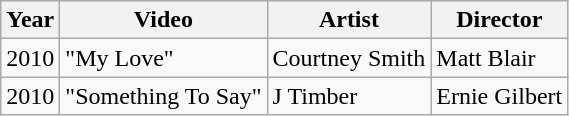<table class="wikitable">
<tr>
<th>Year</th>
<th>Video</th>
<th>Artist</th>
<th>Director</th>
</tr>
<tr>
<td>2010</td>
<td>"My Love"</td>
<td>Courtney Smith</td>
<td>Matt Blair</td>
</tr>
<tr>
<td>2010</td>
<td>"Something To Say"</td>
<td>J Timber</td>
<td>Ernie Gilbert</td>
</tr>
</table>
